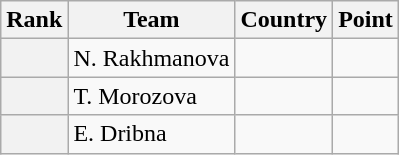<table class="wikitable sortable">
<tr>
<th>Rank</th>
<th>Team</th>
<th>Country</th>
<th>Point</th>
</tr>
<tr>
<th></th>
<td>N. Rakhmanova</td>
<td></td>
<td></td>
</tr>
<tr>
<th></th>
<td>T. Morozova</td>
<td></td>
<td></td>
</tr>
<tr>
<th></th>
<td>E. Dribna</td>
<td></td>
<td></td>
</tr>
</table>
